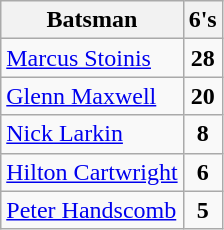<table class="wikitable sortable" style="text-align:center">
<tr>
<th>Batsman</th>
<th>6's</th>
</tr>
<tr |>
<td style="text-align:left"> <a href='#'>Marcus Stoinis</a></td>
<td><strong>28</strong></td>
</tr>
<tr>
<td style="text-align:left"> <a href='#'>Glenn Maxwell</a></td>
<td><strong>20</strong></td>
</tr>
<tr>
<td style="text-align:left"> <a href='#'>Nick Larkin</a></td>
<td><strong>8</strong></td>
</tr>
<tr>
<td style="text-align:left"> <a href='#'>Hilton Cartwright</a></td>
<td><strong>6</strong></td>
</tr>
<tr>
<td style="text-align:left"> <a href='#'>Peter Handscomb</a></td>
<td><strong>5</strong></td>
</tr>
</table>
